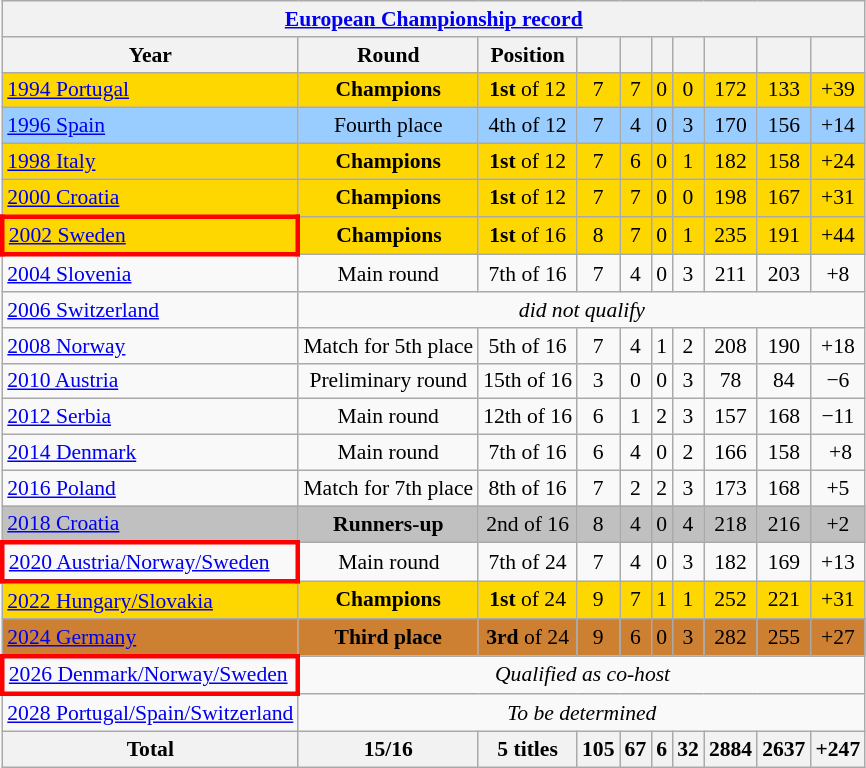<table class="wikitable" style="text-align:center; font-size:90%;">
<tr>
<th colspan=10><a href='#'>European Championship record</a></th>
</tr>
<tr>
<th>Year</th>
<th>Round</th>
<th>Position</th>
<th></th>
<th></th>
<th></th>
<th></th>
<th></th>
<th></th>
<th></th>
</tr>
<tr style="background:gold;">
<td align="left"> <a href='#'>1994 Portugal</a></td>
<td><strong>Champions</strong></td>
<td><strong>1st</strong> of 12</td>
<td>7</td>
<td>7</td>
<td>0</td>
<td>0</td>
<td>172</td>
<td>133</td>
<td>+39</td>
</tr>
<tr style="background:#9acdff;">
<td align="left"> <a href='#'>1996 Spain</a></td>
<td>Fourth place</td>
<td>4th of 12</td>
<td>7</td>
<td>4</td>
<td>0</td>
<td>3</td>
<td>170</td>
<td>156</td>
<td>+14</td>
</tr>
<tr style="background:gold;">
<td align="left"> <a href='#'>1998 Italy</a></td>
<td><strong>Champions</strong></td>
<td><strong>1st</strong> of 12</td>
<td>7</td>
<td>6</td>
<td>0</td>
<td>1</td>
<td>182</td>
<td>158</td>
<td>+24</td>
</tr>
<tr style="background:gold;">
<td align="left"> <a href='#'>2000 Croatia</a></td>
<td><strong>Champions</strong></td>
<td><strong>1st</strong> of 12</td>
<td>7</td>
<td>7</td>
<td>0</td>
<td>0</td>
<td>198</td>
<td>167</td>
<td>+31</td>
</tr>
<tr style="background:gold;">
<td style="border: 3px solid red" align="left"> <a href='#'>2002 Sweden</a></td>
<td><strong>Champions</strong></td>
<td><strong>1st</strong> of 16</td>
<td>8</td>
<td>7</td>
<td>0</td>
<td>1</td>
<td>235</td>
<td>191</td>
<td>+44</td>
</tr>
<tr>
<td align="left"> <a href='#'>2004 Slovenia</a></td>
<td>Main round</td>
<td>7th of 16</td>
<td>7</td>
<td>4</td>
<td>0</td>
<td>3</td>
<td>211</td>
<td>203</td>
<td>+8</td>
</tr>
<tr>
<td align="left"> <a href='#'>2006 Switzerland</a></td>
<td colspan="9"><em>did not qualify</em></td>
</tr>
<tr>
<td align="left"> <a href='#'>2008 Norway</a></td>
<td>Match for 5th place</td>
<td>5th of 16</td>
<td>7</td>
<td>4</td>
<td>1</td>
<td>2</td>
<td>208</td>
<td>190</td>
<td>+18</td>
</tr>
<tr>
<td align="left"> <a href='#'>2010 Austria</a></td>
<td>Preliminary round</td>
<td>15th of 16</td>
<td>3</td>
<td>0</td>
<td>0</td>
<td>3</td>
<td>78</td>
<td>84</td>
<td>−6</td>
</tr>
<tr>
<td align="left"> <a href='#'>2012 Serbia</a></td>
<td>Main round</td>
<td>12th of 16</td>
<td>6</td>
<td>1</td>
<td>2</td>
<td>3</td>
<td>157</td>
<td>168</td>
<td>−11</td>
</tr>
<tr>
<td align="left"> <a href='#'>2014 Denmark</a></td>
<td>Main round</td>
<td>7th of 16</td>
<td>6</td>
<td>4</td>
<td>0</td>
<td>2</td>
<td>166</td>
<td>158</td>
<td> +8</td>
</tr>
<tr>
<td align="left"> <a href='#'>2016 Poland</a></td>
<td>Match for 7th place</td>
<td>8th of 16</td>
<td>7</td>
<td>2</td>
<td>2</td>
<td>3</td>
<td>173</td>
<td>168</td>
<td>+5</td>
</tr>
<tr style="background:silver;">
<td align="left"> <a href='#'>2018 Croatia</a></td>
<td><strong>Runners-up</strong></td>
<td>2nd of 16</td>
<td>8</td>
<td>4</td>
<td>0</td>
<td>4</td>
<td>218</td>
<td>216</td>
<td>+2</td>
</tr>
<tr>
<td style="border: 3px solid red" align="left"> <a href='#'>2020 Austria/Norway/Sweden</a></td>
<td>Main round</td>
<td>7th of 24</td>
<td>7</td>
<td>4</td>
<td>0</td>
<td>3</td>
<td>182</td>
<td>169</td>
<td>+13</td>
</tr>
<tr style="background:gold;">
<td align="left"> <a href='#'>2022 Hungary/Slovakia</a></td>
<td><strong>Champions</strong></td>
<td><strong>1st</strong> of 24</td>
<td>9</td>
<td>7</td>
<td>1</td>
<td>1</td>
<td>252</td>
<td>221</td>
<td>+31</td>
</tr>
<tr bgcolor=CD7F32>
<td align="left"> <a href='#'>2024 Germany</a></td>
<td><strong>Third place</strong></td>
<td><strong>3rd</strong> of 24</td>
<td>9</td>
<td>6</td>
<td>0</td>
<td>3</td>
<td>282</td>
<td>255</td>
<td>+27</td>
</tr>
<tr>
<td style="border: 3px solid red" align="left"> <a href='#'>2026 Denmark/Norway/Sweden</a></td>
<td colspan="9"><em>Qualified as co-host</em></td>
</tr>
<tr>
<td align="left"> <a href='#'>2028 Portugal/Spain/Switzerland</a></td>
<td colspan="9"><em>To be determined</em></td>
</tr>
<tr>
<th>Total</th>
<th>15/16</th>
<th>5 titles</th>
<th>105</th>
<th>67</th>
<th>6</th>
<th>32</th>
<th>2884</th>
<th>2637</th>
<th>+247</th>
</tr>
</table>
